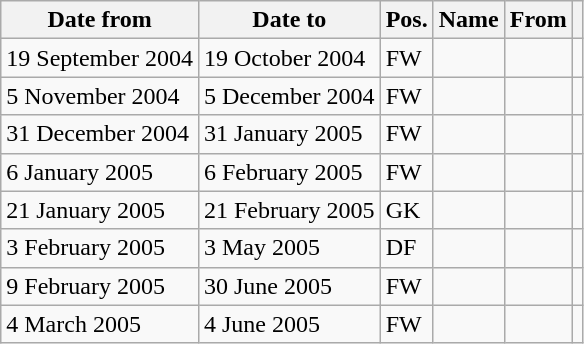<table class="wikitable">
<tr>
<th>Date from</th>
<th>Date to</th>
<th>Pos.</th>
<th>Name</th>
<th>From</th>
<th></th>
</tr>
<tr>
<td>19 September 2004</td>
<td>19 October 2004</td>
<td>FW</td>
<td></td>
<td></td>
<td></td>
</tr>
<tr>
<td>5 November 2004</td>
<td>5 December 2004</td>
<td>FW</td>
<td></td>
<td></td>
<td></td>
</tr>
<tr>
<td>31 December 2004</td>
<td>31 January 2005</td>
<td>FW</td>
<td></td>
<td></td>
<td></td>
</tr>
<tr>
<td>6 January 2005</td>
<td>6 February 2005</td>
<td>FW</td>
<td></td>
<td></td>
<td></td>
</tr>
<tr>
<td>21 January 2005</td>
<td>21 February 2005</td>
<td>GK</td>
<td></td>
<td></td>
<td></td>
</tr>
<tr>
<td>3 February 2005</td>
<td>3 May 2005</td>
<td>DF</td>
<td></td>
<td></td>
<td></td>
</tr>
<tr>
<td>9 February 2005</td>
<td>30 June 2005</td>
<td>FW</td>
<td></td>
<td></td>
<td></td>
</tr>
<tr>
<td>4 March 2005</td>
<td>4 June 2005</td>
<td>FW</td>
<td></td>
<td></td>
<td></td>
</tr>
</table>
